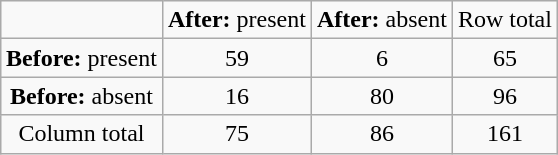<table class="wikitable" style="text-align:center; margin:1em auto;">
<tr>
<td></td>
<td><strong>After:</strong> present</td>
<td><strong>After:</strong> absent</td>
<td>Row total</td>
</tr>
<tr>
<td><strong>Before:</strong> present</td>
<td>59</td>
<td>6</td>
<td>65</td>
</tr>
<tr>
<td><strong>Before:</strong> absent</td>
<td>16</td>
<td>80</td>
<td>96</td>
</tr>
<tr>
<td>Column total</td>
<td>75</td>
<td>86</td>
<td>161</td>
</tr>
</table>
